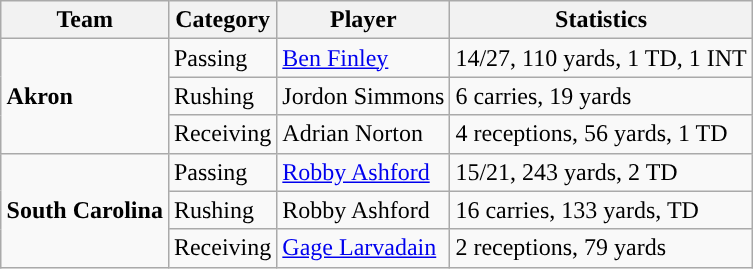<table class="wikitable" style="float: right;">
<tr>
<th>Team</th>
<th>Category</th>
<th>Player</th>
<th>Statistics</th>
</tr>
<tr>
<td rowspan=3><strong>Akron</strong></td>
<td>Passing</td>
<td><a href='#'>Ben Finley</a></td>
<td>14/27, 110 yards, 1 TD, 1 INT</td>
</tr>
<tr>
<td>Rushing</td>
<td>Jordon Simmons</td>
<td>6 carries, 19 yards</td>
</tr>
<tr>
<td>Receiving</td>
<td>Adrian Norton</td>
<td>4 receptions, 56 yards, 1 TD</td>
</tr>
<tr>
<td rowspan=3><strong>South Carolina</strong></td>
<td>Passing</td>
<td><a href='#'>Robby Ashford</a></td>
<td>15/21, 243 yards, 2 TD</td>
</tr>
<tr>
<td>Rushing</td>
<td>Robby Ashford</td>
<td>16 carries, 133 yards, TD</td>
</tr>
<tr>
<td>Receiving</td>
<td><a href='#'>Gage Larvadain</a></td>
<td>2 receptions, 79 yards</td>
</tr>
</table>
